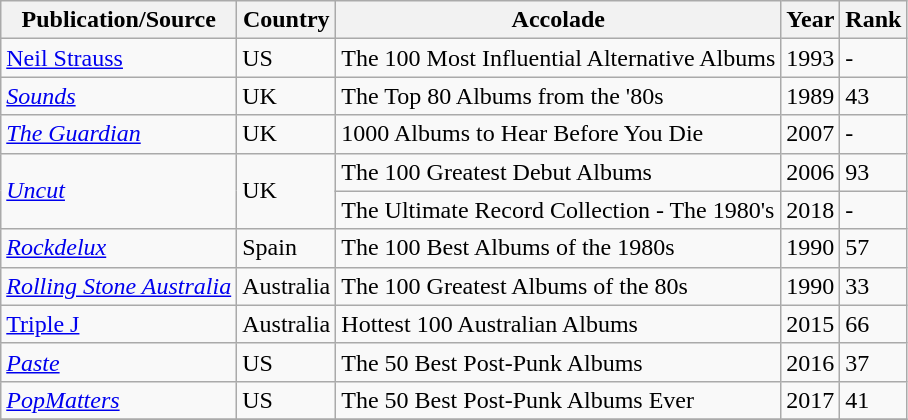<table class="wikitable sortable">
<tr>
<th>Publication/Source</th>
<th>Country</th>
<th>Accolade</th>
<th>Year</th>
<th>Rank</th>
</tr>
<tr>
<td><a href='#'>Neil Strauss</a></td>
<td>US</td>
<td>The 100 Most Influential Alternative Albums</td>
<td>1993</td>
<td>-</td>
</tr>
<tr>
<td><em><a href='#'>Sounds</a></em></td>
<td>UK</td>
<td>The Top 80 Albums from the '80s</td>
<td>1989</td>
<td>43</td>
</tr>
<tr>
<td><em><a href='#'>The Guardian</a></em></td>
<td>UK</td>
<td>1000 Albums to Hear Before You Die</td>
<td>2007</td>
<td>-</td>
</tr>
<tr>
<td rowspan=2><em><a href='#'>Uncut</a></em></td>
<td rowspan=2>UK</td>
<td>The 100 Greatest Debut Albums</td>
<td>2006</td>
<td>93</td>
</tr>
<tr>
<td>The Ultimate Record Collection - The 1980's</td>
<td>2018</td>
<td>-</td>
</tr>
<tr>
<td><em><a href='#'>Rockdelux</a></em></td>
<td>Spain</td>
<td>The 100 Best Albums of the 1980s</td>
<td>1990</td>
<td>57</td>
</tr>
<tr>
<td><em><a href='#'>Rolling Stone Australia</a></em></td>
<td>Australia</td>
<td>The 100 Greatest Albums of the 80s</td>
<td>1990</td>
<td>33</td>
</tr>
<tr>
<td><a href='#'>Triple J</a></td>
<td>Australia</td>
<td>Hottest 100 Australian Albums</td>
<td>2015</td>
<td>66</td>
</tr>
<tr>
<td><em><a href='#'>Paste</a></em></td>
<td>US</td>
<td>The 50 Best Post-Punk Albums</td>
<td>2016</td>
<td>37</td>
</tr>
<tr>
<td><em><a href='#'>PopMatters</a></em></td>
<td>US</td>
<td>The 50 Best Post-Punk Albums Ever</td>
<td>2017</td>
<td>41</td>
</tr>
<tr>
</tr>
</table>
